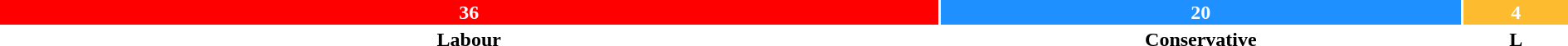<table style="width:100%; text-align:center;">
<tr style="color:white;">
<td style="background:red; width:60.00%;"><strong>36</strong></td>
<td style="background:dodgerblue; width:33.33%;"><strong>20</strong></td>
<td style="background:#FDBB30; width:6.67%;"><strong>4</strong></td>
</tr>
<tr>
<td><span><strong>Labour</strong></span></td>
<td><span><strong>Conservative</strong></span></td>
<td><span><strong>L</strong></span></td>
</tr>
</table>
